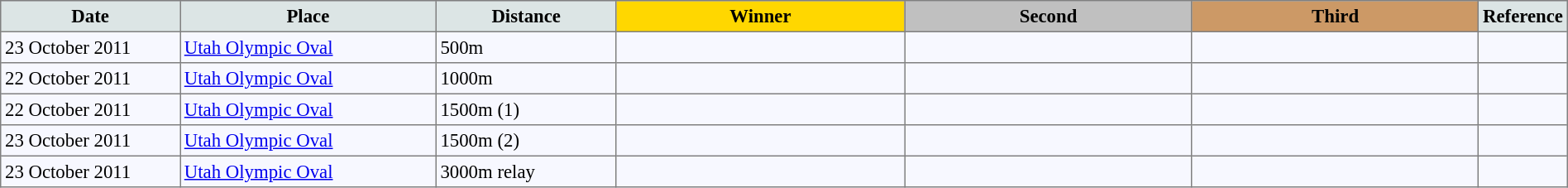<table bgcolor="#f7f8ff" cellpadding="3" cellspacing="0" border="1" style="font-size: 95%; border: gray solid 1px; border-collapse: collapse;">
<tr bgcolor="#CCCCCC">
<td align="center" bgcolor="#DCE5E5" width="150"><strong>Date</strong></td>
<td align="center" bgcolor="#DCE5E5" width="220"><strong>Place</strong></td>
<td align="center" bgcolor="#DCE5E5" width="150"><strong>Distance</strong></td>
<td align="center" bgcolor="gold" width="250"><strong>Winner</strong></td>
<td align="center" bgcolor="silver" width="250"><strong>Second</strong></td>
<td align="center" bgcolor="CC9966" width="250"><strong>Third</strong></td>
<td align="center" bgcolor="#DCE5E5" width="30"><strong>Reference</strong></td>
</tr>
<tr align="left">
<td>23 October 2011</td>
<td><a href='#'>Utah Olympic Oval</a></td>
<td>500m</td>
<td></td>
<td></td>
<td></td>
<td></td>
</tr>
<tr align="left">
<td>22 October 2011</td>
<td><a href='#'>Utah Olympic Oval</a></td>
<td>1000m</td>
<td></td>
<td></td>
<td></td>
<td></td>
</tr>
<tr align="left">
<td>22 October 2011</td>
<td><a href='#'>Utah Olympic Oval</a></td>
<td>1500m (1)</td>
<td></td>
<td></td>
<td></td>
<td></td>
</tr>
<tr align="left">
<td>23 October 2011</td>
<td><a href='#'>Utah Olympic Oval</a></td>
<td>1500m (2)</td>
<td></td>
<td></td>
<td></td>
<td></td>
</tr>
<tr align="left">
<td>23 October 2011</td>
<td><a href='#'>Utah Olympic Oval</a></td>
<td>3000m relay</td>
<td></td>
<td></td>
<td></td>
<td></td>
</tr>
</table>
